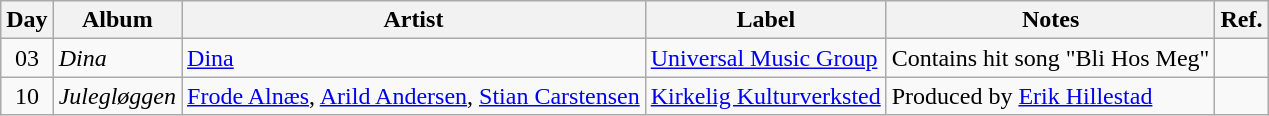<table class="wikitable">
<tr>
<th>Day</th>
<th>Album</th>
<th>Artist</th>
<th>Label</th>
<th>Notes</th>
<th>Ref.</th>
</tr>
<tr>
<td rowspan="1" style="text-align:center;">03</td>
<td><em>Dina</em></td>
<td><a href='#'>Dina</a></td>
<td><a href='#'>Universal Music Group</a></td>
<td>Contains hit song "Bli Hos Meg"</td>
<td style="text-align:center;"></td>
</tr>
<tr>
<td rowspan="1" style="text-align:center;">10</td>
<td><em>Julegløggen</em></td>
<td><a href='#'>Frode Alnæs</a>, <a href='#'>Arild Andersen</a>, <a href='#'>Stian Carstensen</a></td>
<td><a href='#'>Kirkelig Kulturverksted</a></td>
<td>Produced by <a href='#'>Erik Hillestad</a></td>
<td style="text-align:center;"></td>
</tr>
</table>
